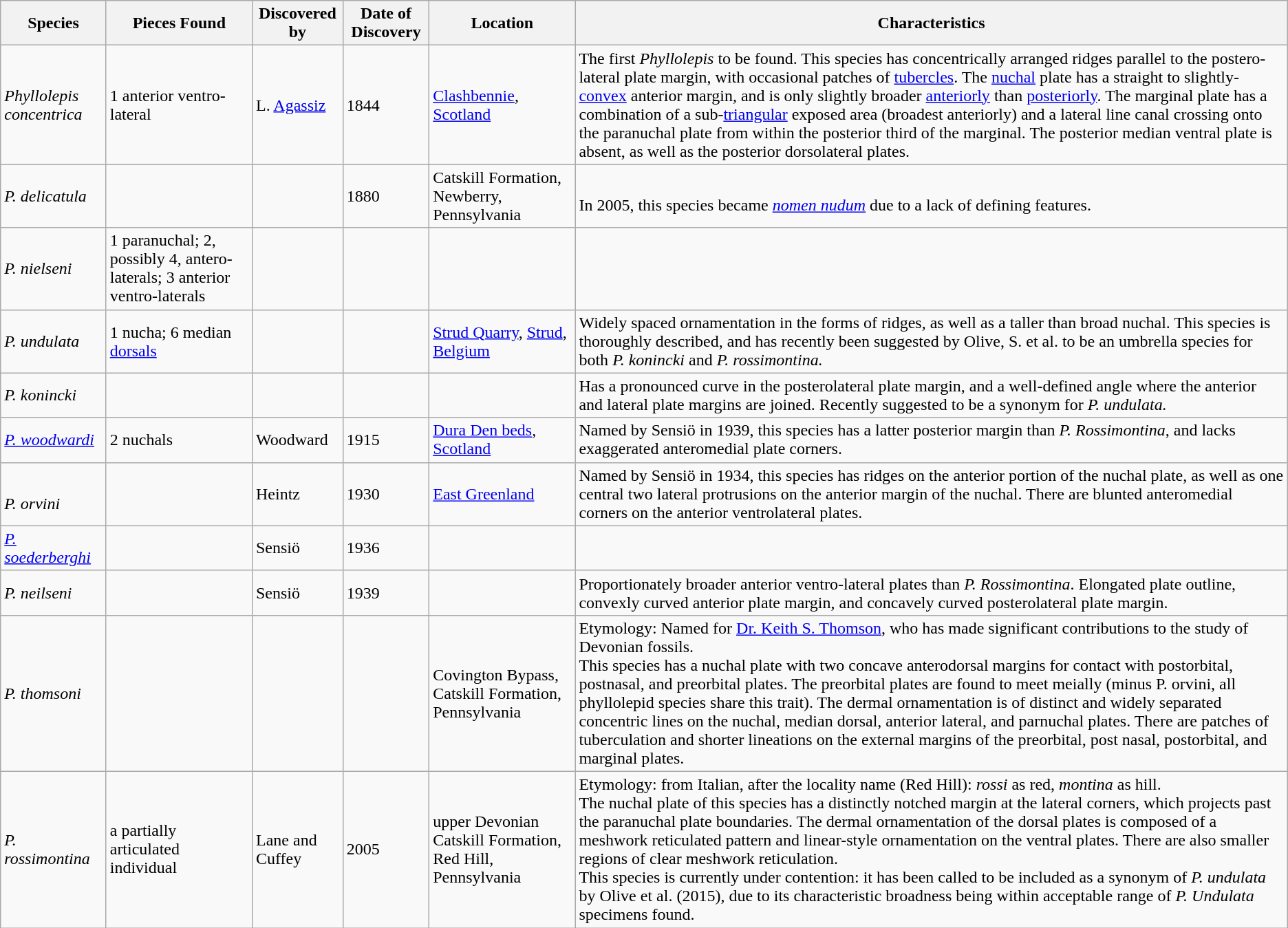<table class="wikitable">
<tr>
<th>Species</th>
<th>Pieces Found</th>
<th>Discovered by</th>
<th>Date of Discovery</th>
<th>Location</th>
<th>Characteristics</th>
</tr>
<tr>
<td><em>Phyllolepis concentrica</em></td>
<td>1 anterior ventro-lateral</td>
<td>L. <a href='#'>Agassiz</a></td>
<td>1844</td>
<td><a href='#'>Clashbennie</a>, <a href='#'>Scotland</a></td>
<td>The first <em>Phyllolepis</em> to be found. This species has concentrically arranged ridges parallel to the postero-lateral plate margin, with occasional patches of <a href='#'>tubercles</a>. The <a href='#'>nuchal</a> plate has a straight to slightly-<a href='#'>convex</a> anterior margin, and is only slightly broader <a href='#'>anteriorly</a> than <a href='#'>posteriorly</a>. The marginal plate has a combination of a sub-<a href='#'>triangular</a> exposed area (broadest anteriorly) and a lateral line canal crossing onto the paranuchal plate from within the posterior third of the marginal. The posterior median ventral plate is absent, as well as the posterior dorsolateral plates.</td>
</tr>
<tr>
<td><em>P. delicatula</em></td>
<td></td>
<td></td>
<td>1880</td>
<td>Catskill Formation, Newberry, Pennsylvania</td>
<td><br>In 2005, this species became <em><a href='#'>nomen nudum</a></em> due to a lack of defining features.</td>
</tr>
<tr>
<td><em>P. nielseni</em></td>
<td>1 paranuchal; 2, possibly 4, antero-laterals; 3 anterior ventro-laterals</td>
<td></td>
<td></td>
<td></td>
<td></td>
</tr>
<tr>
<td><em>P. undulata</em></td>
<td>1 nucha; 6 median <a href='#'>dorsals</a></td>
<td></td>
<td></td>
<td><a href='#'>Strud Quarry</a>, <a href='#'>Strud</a>, <a href='#'>Belgium</a></td>
<td>Widely spaced ornamentation in the forms of ridges, as well as a taller than broad nuchal. This species is thoroughly described, and has recently been suggested by Olive, S. et al. to be an umbrella species for both <em>P. konincki</em> and <em>P. rossimontina.</em></td>
</tr>
<tr>
<td><em>P. konincki</em></td>
<td></td>
<td></td>
<td></td>
<td></td>
<td>Has a pronounced curve in the posterolateral plate margin, and a well-defined angle where the anterior and lateral plate margins are joined. Recently suggested to be a synonym for <em>P. undulata.</em></td>
</tr>
<tr>
<td><a href='#'><em>P. woodwardi</em></a></td>
<td>2 nuchals</td>
<td>Woodward</td>
<td>1915</td>
<td><a href='#'>Dura Den beds</a>, <a href='#'>Scotland</a></td>
<td>Named by Sensiö in 1939, this species has a latter posterior margin than <em>P. Rossimontina</em>, and lacks exaggerated anteromedial plate corners.</td>
</tr>
<tr>
<td><br><em>P. orvini</em></td>
<td></td>
<td>Heintz</td>
<td>1930</td>
<td><a href='#'>East Greenland</a></td>
<td>Named by Sensiö in 1934, this species has ridges on the anterior portion of the nuchal plate, as well as one central two lateral protrusions on the anterior margin of the nuchal. There are blunted anteromedial corners on the anterior ventrolateral plates.</td>
</tr>
<tr>
<td><a href='#'><em>P. soederberghi</em></a></td>
<td></td>
<td>Sensiö</td>
<td>1936</td>
<td></td>
<td></td>
</tr>
<tr>
<td><em>P. neilseni</em></td>
<td></td>
<td>Sensiö</td>
<td>1939</td>
<td></td>
<td>Proportionately broader anterior ventro-lateral plates than <em>P. Rossimontina</em>. Elongated plate outline, convexly curved anterior plate margin, and concavely curved posterolateral plate margin.</td>
</tr>
<tr>
<td><em>P. thomsoni</em></td>
<td></td>
<td></td>
<td></td>
<td>Covington Bypass, Catskill Formation, Pennsylvania</td>
<td>Etymology: Named for <a href='#'>Dr. Keith S. Thomson</a>, who has made significant contributions to the study of Devonian fossils.<br>This species has a nuchal plate with two concave anterodorsal margins for contact with postorbital, postnasal, and preorbital plates. The preorbital plates are found to meet meially (minus P. orvini, all phyllolepid species share this trait). The dermal ornamentation is of distinct and widely separated concentric lines on the nuchal, median dorsal, anterior lateral, and parnuchal plates. There are patches of tuberculation and shorter lineations on the external margins of the preorbital, post nasal, postorbital, and marginal plates.</td>
</tr>
<tr>
<td><em>P. rossimontina</em></td>
<td>a partially articulated individual</td>
<td>Lane and Cuffey</td>
<td>2005</td>
<td>upper Devonian Catskill Formation, Red Hill, Pennsylvania</td>
<td>Etymology: from Italian, after the locality name (Red Hill): <em>rossi</em> as red, <em>montina</em> as hill.<br>The nuchal plate of this species has a distinctly notched margin at the lateral corners, which projects past the paranuchal plate boundaries. The dermal ornamentation of the dorsal plates is composed of a meshwork reticulated pattern and linear-style ornamentation on the ventral plates. There are also smaller regions of clear meshwork reticulation.<br>This species is currently under contention: it has been called to be included as a synonym of <em>P. undulata</em> by Olive et al. (2015), due to its characteristic broadness being within acceptable range of <em>P. Undulata</em> specimens found.</td>
</tr>
</table>
